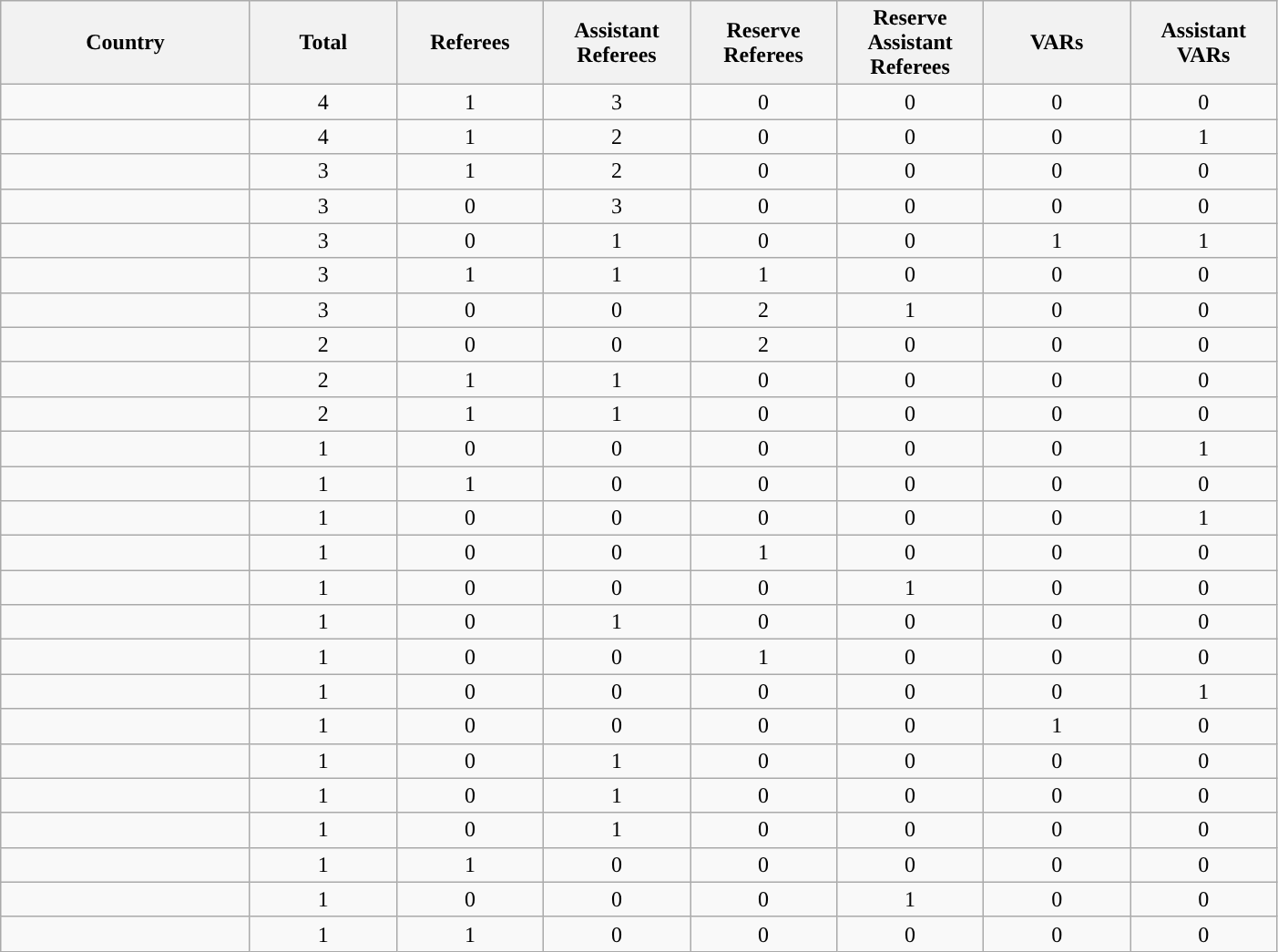<table class="wikitable sortable">
<tr>
<th style="width:175px">Country</th>
<th style="width:100px">Total</th>
<th style="width:100px">Referees</th>
<th style="width:100px">Assistant<br>Referees</th>
<th style="width:100px">Reserve Referees</th>
<th style="width:100px">Reserve Assistant Referees</th>
<th style="width:100px">VARs</th>
<th style="width:100px">Assistant VARs</th>
</tr>
<tr>
<td style="text-align:center"></td>
<td style="text-align:center">4</td>
<td style="text-align:center">1</td>
<td style="text-align:center">3</td>
<td style="text-align:center">0</td>
<td style="text-align:center">0</td>
<td style="text-align:center">0</td>
<td style="text-align:center">0</td>
</tr>
<tr>
<td style="text-align:center"></td>
<td style="text-align:center">4</td>
<td style="text-align:center">1</td>
<td style="text-align:center">2</td>
<td style="text-align:center">0</td>
<td style="text-align:center">0</td>
<td style="text-align:center">0</td>
<td style="text-align:center">1</td>
</tr>
<tr>
<td style="text-align:center"></td>
<td style="text-align:center">3</td>
<td style="text-align:center">1</td>
<td style="text-align:center">2</td>
<td style="text-align:center">0</td>
<td style="text-align:center">0</td>
<td style="text-align:center">0</td>
<td style="text-align:center">0</td>
</tr>
<tr>
<td style="text-align:center"></td>
<td style="text-align:center">3</td>
<td style="text-align:center">0</td>
<td style="text-align:center">3</td>
<td style="text-align:center">0</td>
<td style="text-align:center">0</td>
<td style="text-align:center">0</td>
<td style="text-align:center">0</td>
</tr>
<tr>
<td style="text-align:center"></td>
<td style="text-align:center">3</td>
<td style="text-align:center">0</td>
<td style="text-align:center">1</td>
<td style="text-align:center">0</td>
<td style="text-align:center">0</td>
<td style="text-align:center">1</td>
<td style="text-align:center">1</td>
</tr>
<tr>
<td style="text-align:center"></td>
<td style="text-align:center">3</td>
<td style="text-align:center">1</td>
<td style="text-align:center">1</td>
<td style="text-align:center">1</td>
<td style="text-align:center">0</td>
<td style="text-align:center">0</td>
<td style="text-align:center">0</td>
</tr>
<tr>
<td style="text-align:center"></td>
<td style="text-align:center">3</td>
<td style="text-align:center">0</td>
<td style="text-align:center">0</td>
<td style="text-align:center">2</td>
<td style="text-align:center">1</td>
<td style="text-align:center">0</td>
<td style="text-align:center">0</td>
</tr>
<tr>
<td style="text-align:center"></td>
<td style="text-align:center">2</td>
<td style="text-align:center">0</td>
<td style="text-align:center">0</td>
<td style="text-align:center">2</td>
<td style="text-align:center">0</td>
<td style="text-align:center">0</td>
<td style="text-align:center">0</td>
</tr>
<tr>
<td style="text-align:center"></td>
<td style="text-align:center">2</td>
<td style="text-align:center">1</td>
<td style="text-align:center">1</td>
<td style="text-align:center">0</td>
<td style="text-align:center">0</td>
<td style="text-align:center">0</td>
<td style="text-align:center">0</td>
</tr>
<tr>
<td style="text-align:center"></td>
<td style="text-align:center">2</td>
<td style="text-align:center">1</td>
<td style="text-align:center">1</td>
<td style="text-align:center">0</td>
<td style="text-align:center">0</td>
<td style="text-align:center">0</td>
<td style="text-align:center">0</td>
</tr>
<tr>
<td style="text-align:center"></td>
<td style="text-align:center">1</td>
<td style="text-align:center">0</td>
<td style="text-align:center">0</td>
<td style="text-align:center">0</td>
<td style="text-align:center">0</td>
<td style="text-align:center">0</td>
<td style="text-align:center">1</td>
</tr>
<tr>
<td style="text-align:center"></td>
<td style="text-align:center">1</td>
<td style="text-align:center">1</td>
<td style="text-align:center">0</td>
<td style="text-align:center">0</td>
<td style="text-align:center">0</td>
<td style="text-align:center">0</td>
<td style="text-align:center">0</td>
</tr>
<tr>
<td style="text-align:center"></td>
<td style="text-align:center">1</td>
<td style="text-align:center">0</td>
<td style="text-align:center">0</td>
<td style="text-align:center">0</td>
<td style="text-align:center">0</td>
<td style="text-align:center">0</td>
<td style="text-align:center">1</td>
</tr>
<tr>
<td style="text-align:center"></td>
<td style="text-align:center">1</td>
<td style="text-align:center">0</td>
<td style="text-align:center">0</td>
<td style="text-align:center">1</td>
<td style="text-align:center">0</td>
<td style="text-align:center">0</td>
<td style="text-align:center">0</td>
</tr>
<tr>
<td style="text-align:center"></td>
<td style="text-align:center">1</td>
<td style="text-align:center">0</td>
<td style="text-align:center">0</td>
<td style="text-align:center">0</td>
<td style="text-align:center">1</td>
<td style="text-align:center">0</td>
<td style="text-align:center">0</td>
</tr>
<tr>
<td style="text-align:center"></td>
<td style="text-align:center">1</td>
<td style="text-align:center">0</td>
<td style="text-align:center">1</td>
<td style="text-align:center">0</td>
<td style="text-align:center">0</td>
<td style="text-align:center">0</td>
<td style="text-align:center">0</td>
</tr>
<tr>
<td style="text-align:center"></td>
<td style="text-align:center">1</td>
<td style="text-align:center">0</td>
<td style="text-align:center">0</td>
<td style="text-align:center">1</td>
<td style="text-align:center">0</td>
<td style="text-align:center">0</td>
<td style="text-align:center">0</td>
</tr>
<tr>
<td style="text-align:center"></td>
<td style="text-align:center">1</td>
<td style="text-align:center">0</td>
<td style="text-align:center">0</td>
<td style="text-align:center">0</td>
<td style="text-align:center">0</td>
<td style="text-align:center">0</td>
<td style="text-align:center">1</td>
</tr>
<tr>
<td style="text-align:center"></td>
<td style="text-align:center">1</td>
<td style="text-align:center">0</td>
<td style="text-align:center">0</td>
<td style="text-align:center">0</td>
<td style="text-align:center">0</td>
<td style="text-align:center">1</td>
<td style="text-align:center">0</td>
</tr>
<tr>
<td style="text-align:center"></td>
<td style="text-align:center">1</td>
<td style="text-align:center">0</td>
<td style="text-align:center">1</td>
<td style="text-align:center">0</td>
<td style="text-align:center">0</td>
<td style="text-align:center">0</td>
<td style="text-align:center">0</td>
</tr>
<tr>
<td style="text-align:center"></td>
<td style="text-align:center">1</td>
<td style="text-align:center">0</td>
<td style="text-align:center">1</td>
<td style="text-align:center">0</td>
<td style="text-align:center">0</td>
<td style="text-align:center">0</td>
<td style="text-align:center">0</td>
</tr>
<tr>
<td style="text-align:center"></td>
<td style="text-align:center">1</td>
<td style="text-align:center">0</td>
<td style="text-align:center">1</td>
<td style="text-align:center">0</td>
<td style="text-align:center">0</td>
<td style="text-align:center">0</td>
<td style="text-align:center">0</td>
</tr>
<tr>
<td style="text-align:center"></td>
<td style="text-align:center">1</td>
<td style="text-align:center">1</td>
<td style="text-align:center">0</td>
<td style="text-align:center">0</td>
<td style="text-align:center">0</td>
<td style="text-align:center">0</td>
<td style="text-align:center">0</td>
</tr>
<tr>
<td style="text-align:center"></td>
<td style="text-align:center">1</td>
<td style="text-align:center">0</td>
<td style="text-align:center">0</td>
<td style="text-align:center">0</td>
<td style="text-align:center">1</td>
<td style="text-align:center">0</td>
<td style="text-align:center">0</td>
</tr>
<tr>
<td style="text-align:center"></td>
<td style="text-align:center">1</td>
<td style="text-align:center">1</td>
<td style="text-align:center">0</td>
<td style="text-align:center">0</td>
<td style="text-align:center">0</td>
<td style="text-align:center">0</td>
<td style="text-align:center">0</td>
</tr>
</table>
